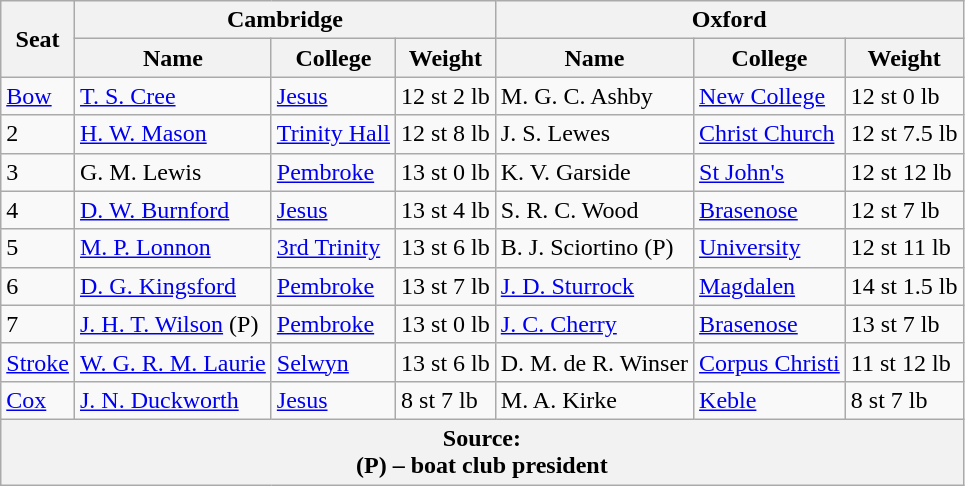<table class=wikitable>
<tr>
<th rowspan="2">Seat</th>
<th colspan="3">Cambridge <br> </th>
<th colspan="3">Oxford <br> </th>
</tr>
<tr>
<th>Name</th>
<th>College</th>
<th>Weight</th>
<th>Name</th>
<th>College</th>
<th>Weight</th>
</tr>
<tr>
<td><a href='#'>Bow</a></td>
<td><a href='#'>T. S. Cree</a></td>
<td><a href='#'>Jesus</a></td>
<td>12 st 2 lb</td>
<td>M. G. C. Ashby</td>
<td><a href='#'>New College</a></td>
<td>12 st 0 lb</td>
</tr>
<tr>
<td>2</td>
<td><a href='#'>H. W. Mason</a></td>
<td><a href='#'>Trinity Hall</a></td>
<td>12 st 8 lb</td>
<td>J. S. Lewes</td>
<td><a href='#'>Christ Church</a></td>
<td>12 st 7.5 lb</td>
</tr>
<tr>
<td>3</td>
<td>G. M. Lewis</td>
<td><a href='#'>Pembroke</a></td>
<td>13 st 0 lb</td>
<td>K. V. Garside</td>
<td><a href='#'>St John's</a></td>
<td>12 st 12 lb</td>
</tr>
<tr>
<td>4</td>
<td><a href='#'>D. W. Burnford</a></td>
<td><a href='#'>Jesus</a></td>
<td>13 st 4 lb</td>
<td>S. R. C. Wood</td>
<td><a href='#'>Brasenose</a></td>
<td>12 st 7 lb</td>
</tr>
<tr>
<td>5</td>
<td><a href='#'>M. P. Lonnon</a></td>
<td><a href='#'>3rd Trinity</a></td>
<td>13 st 6 lb</td>
<td>B. J. Sciortino (P)</td>
<td><a href='#'>University</a></td>
<td>12 st 11 lb</td>
</tr>
<tr>
<td>6</td>
<td><a href='#'>D. G. Kingsford</a></td>
<td><a href='#'>Pembroke</a></td>
<td>13 st 7 lb</td>
<td><a href='#'>J. D. Sturrock</a></td>
<td><a href='#'>Magdalen</a></td>
<td>14 st 1.5 lb</td>
</tr>
<tr>
<td>7</td>
<td><a href='#'>J. H. T. Wilson</a> (P)</td>
<td><a href='#'>Pembroke</a></td>
<td>13 st 0 lb</td>
<td><a href='#'>J. C. Cherry</a></td>
<td><a href='#'>Brasenose</a></td>
<td>13 st 7 lb</td>
</tr>
<tr>
<td><a href='#'>Stroke</a></td>
<td><a href='#'>W. G. R. M. Laurie</a></td>
<td><a href='#'>Selwyn</a></td>
<td>13 st 6 lb</td>
<td>D. M. de R. Winser</td>
<td><a href='#'>Corpus Christi</a></td>
<td>11 st 12 lb</td>
</tr>
<tr>
<td><a href='#'>Cox</a></td>
<td><a href='#'>J. N. Duckworth</a></td>
<td><a href='#'>Jesus</a></td>
<td>8 st 7 lb</td>
<td>M. A. Kirke</td>
<td><a href='#'>Keble</a></td>
<td>8 st 7 lb</td>
</tr>
<tr>
<th colspan="7">Source:<br>(P) – boat club president</th>
</tr>
</table>
